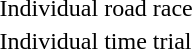<table>
<tr>
<td>Individual road race</td>
<td></td>
<td></td>
<td></td>
</tr>
<tr>
<td>Individual time trial</td>
<td></td>
<td></td>
<td></td>
</tr>
</table>
